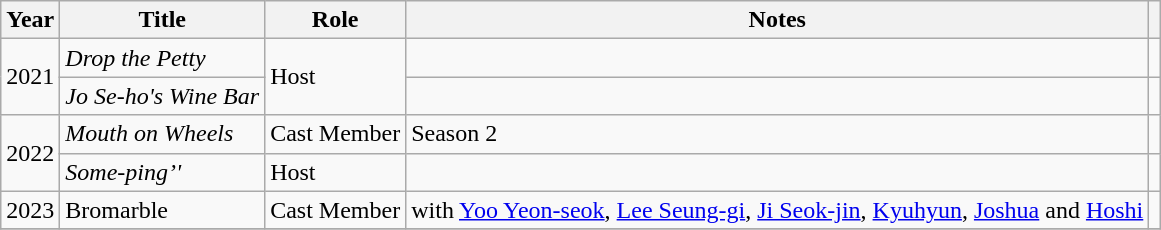<table class="wikitable  plainrowheaders">
<tr>
<th scope="col">Year</th>
<th scope="col">Title</th>
<th scope="col">Role</th>
<th>Notes</th>
<th scope="col" class="unsortable"></th>
</tr>
<tr>
<td rowspan=2>2021</td>
<td><em>Drop the Petty</em></td>
<td rowspan=2>Host</td>
<td></td>
<td></td>
</tr>
<tr>
<td><em>Jo Se-ho's Wine Bar</em></td>
<td></td>
<td></td>
</tr>
<tr>
<td rowspan=2>2022</td>
<td><em>Mouth on Wheels</em></td>
<td>Cast Member</td>
<td>Season 2</td>
<td></td>
</tr>
<tr>
<td><em>Some-ping’'</td>
<td>Host</td>
<td></td>
<td></td>
</tr>
<tr>
<td>2023</td>
<td></em>Bromarble<em></td>
<td>Cast Member</td>
<td>with <a href='#'>Yoo Yeon-seok</a>, <a href='#'>Lee Seung-gi</a>, <a href='#'>Ji Seok-jin</a>, <a href='#'>Kyuhyun</a>, <a href='#'>Joshua</a> and <a href='#'>Hoshi</a></td>
<td></td>
</tr>
<tr>
</tr>
</table>
